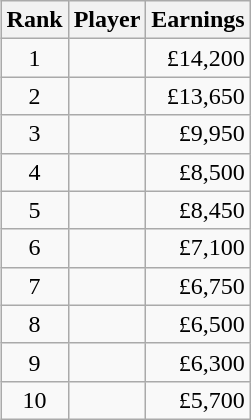<table class="wikitable" style="float:right; text-align:right; margin-left:1em">
<tr>
<th>Rank</th>
<th>Player</th>
<th>Earnings</th>
</tr>
<tr>
<td align=center>1</td>
<td style="text-align:left"></td>
<td>£14,200</td>
</tr>
<tr>
<td align=center>2</td>
<td style="text-align:left"></td>
<td>£13,650</td>
</tr>
<tr>
<td align=center>3</td>
<td style="text-align:left"></td>
<td>£9,950</td>
</tr>
<tr>
<td align=center>4</td>
<td style="text-align:left"></td>
<td>£8,500</td>
</tr>
<tr>
<td align=center>5</td>
<td style="text-align:left"></td>
<td>£8,450</td>
</tr>
<tr>
<td align=center>6</td>
<td style="text-align:left"></td>
<td>£7,100</td>
</tr>
<tr>
<td align=center>7</td>
<td style="text-align:left"></td>
<td>£6,750</td>
</tr>
<tr>
<td align=center>8</td>
<td style="text-align:left"></td>
<td>£6,500</td>
</tr>
<tr>
<td align=center>9</td>
<td style="text-align:left"></td>
<td>£6,300</td>
</tr>
<tr>
<td align=center>10</td>
<td style="text-align:left"></td>
<td>£5,700</td>
</tr>
</table>
